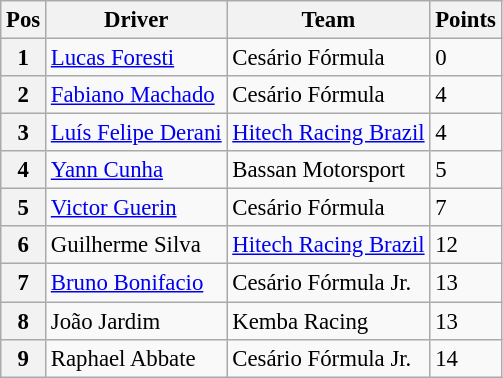<table class="wikitable" style="font-size: 95%;">
<tr>
<th>Pos</th>
<th>Driver</th>
<th>Team</th>
<th>Points</th>
</tr>
<tr>
<th>1</th>
<td> <a href='#'>Lucas Foresti</a></td>
<td>Cesário Fórmula</td>
<td>0</td>
</tr>
<tr>
<th>2</th>
<td> <a href='#'>Fabiano Machado</a></td>
<td>Cesário Fórmula</td>
<td>4</td>
</tr>
<tr>
<th>3</th>
<td> <a href='#'>Luís Felipe Derani</a></td>
<td><a href='#'>Hitech Racing Brazil</a></td>
<td>4</td>
</tr>
<tr>
<th>4</th>
<td> <a href='#'>Yann Cunha</a></td>
<td>Bassan Motorsport</td>
<td>5</td>
</tr>
<tr>
<th>5</th>
<td> <a href='#'>Victor Guerin</a></td>
<td>Cesário Fórmula</td>
<td>7</td>
</tr>
<tr>
<th>6</th>
<td> Guilherme Silva</td>
<td><a href='#'>Hitech Racing Brazil</a></td>
<td>12</td>
</tr>
<tr>
<th>7</th>
<td> <a href='#'>Bruno Bonifacio</a></td>
<td>Cesário Fórmula Jr.</td>
<td>13</td>
</tr>
<tr>
<th>8</th>
<td> João Jardim</td>
<td>Kemba Racing</td>
<td>13</td>
</tr>
<tr>
<th>9</th>
<td> Raphael Abbate</td>
<td>Cesário Fórmula Jr.</td>
<td>14</td>
</tr>
</table>
